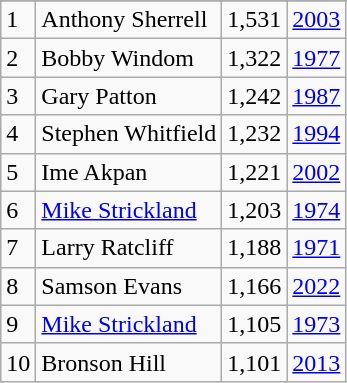<table class="wikitable">
<tr>
</tr>
<tr>
<td>1</td>
<td>Anthony Sherrell</td>
<td>1,531</td>
<td><a href='#'>2003</a></td>
</tr>
<tr>
<td>2</td>
<td>Bobby Windom</td>
<td>1,322</td>
<td><a href='#'>1977</a></td>
</tr>
<tr>
<td>3</td>
<td>Gary Patton</td>
<td>1,242</td>
<td><a href='#'>1987</a></td>
</tr>
<tr>
<td>4</td>
<td>Stephen Whitfield</td>
<td>1,232</td>
<td><a href='#'>1994</a></td>
</tr>
<tr>
<td>5</td>
<td>Ime Akpan</td>
<td>1,221</td>
<td><a href='#'>2002</a></td>
</tr>
<tr>
<td>6</td>
<td><a href='#'>Mike Strickland</a></td>
<td>1,203</td>
<td><a href='#'>1974</a></td>
</tr>
<tr>
<td>7</td>
<td>Larry Ratcliff</td>
<td>1,188</td>
<td><a href='#'>1971</a></td>
</tr>
<tr>
<td>8</td>
<td>Samson Evans</td>
<td>1,166</td>
<td><a href='#'>2022</a></td>
</tr>
<tr>
<td>9</td>
<td><a href='#'>Mike Strickland</a></td>
<td>1,105</td>
<td><a href='#'>1973</a></td>
</tr>
<tr>
<td>10</td>
<td>Bronson Hill</td>
<td>1,101</td>
<td><a href='#'>2013</a></td>
</tr>
</table>
